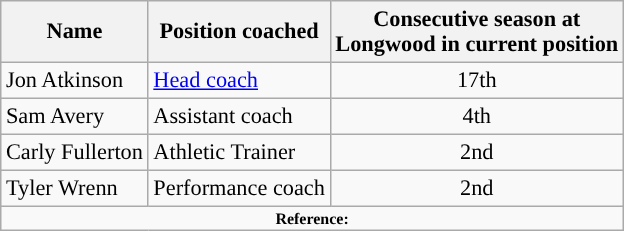<table class="wikitable" style="font-size:93%;">
<tr>
<th>Name</th>
<th>Position coached</th>
<th>Consecutive season at<br>Longwood in current position</th>
</tr>
<tr>
<td>Jon Atkinson</td>
<td><a href='#'>Head coach</a></td>
<td align=center>17th</td>
</tr>
<tr>
<td>Sam Avery</td>
<td>Assistant coach</td>
<td align=center>4th</td>
</tr>
<tr>
<td>Carly Fullerton</td>
<td>Athletic Trainer</td>
<td align=center>2nd</td>
</tr>
<tr>
<td>Tyler Wrenn</td>
<td>Performance coach</td>
<td align=center>2nd</td>
</tr>
<tr>
<td colspan="4" style="font-size:8pt; text-align:center;"><strong>Reference:</strong></td>
</tr>
</table>
